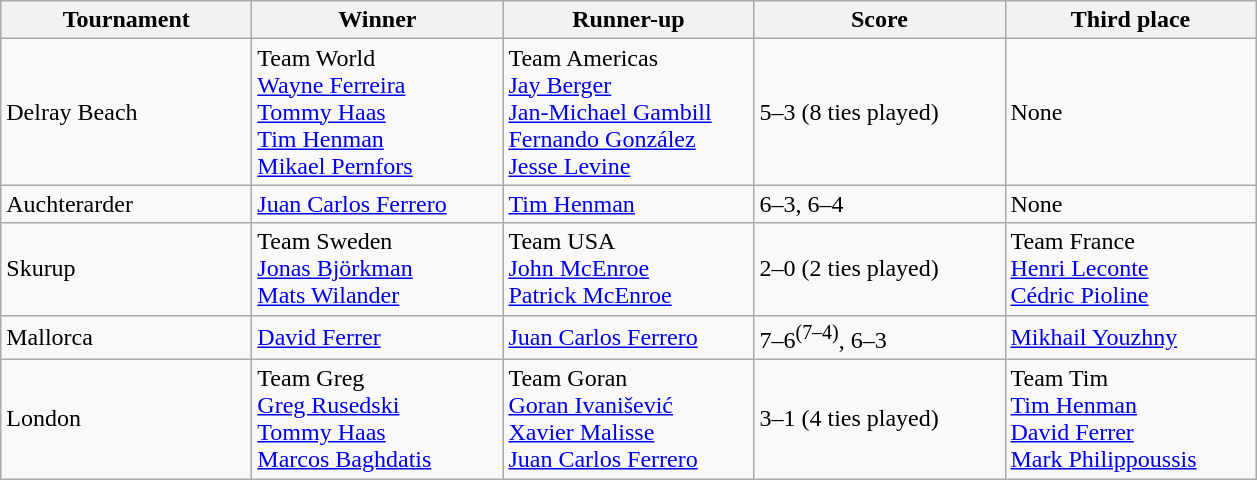<table class="wikitable">
<tr>
<th style="width:160px">Tournament</th>
<th style="width:160px">Winner</th>
<th style="width:160px">Runner-up</th>
<th style="width:160px" class="unsortable">Score</th>
<th style="width:160px">Third place</th>
</tr>
<tr>
<td>Delray Beach</td>
<td>Team World<br> <a href='#'>Wayne Ferreira</a><br> <a href='#'>Tommy Haas</a><br> <a href='#'>Tim Henman</a><br> <a href='#'>Mikael Pernfors</a></td>
<td>Team Americas<br> <a href='#'>Jay Berger</a><br> <a href='#'>Jan-Michael Gambill</a><br> <a href='#'>Fernando González</a><br> <a href='#'>Jesse Levine</a></td>
<td>5–3 (8 ties played)</td>
<td>None</td>
</tr>
<tr>
<td>Auchterarder</td>
<td> <a href='#'>Juan Carlos Ferrero</a></td>
<td> <a href='#'>Tim Henman</a></td>
<td>6–3, 6–4</td>
<td>None</td>
</tr>
<tr>
<td>Skurup</td>
<td>Team Sweden<br>  <a href='#'>Jonas Björkman</a><br>   <a href='#'>Mats Wilander</a></td>
<td>Team USA<br> <a href='#'>John McEnroe</a><br> <a href='#'>Patrick McEnroe</a></td>
<td>2–0 (2 ties played)</td>
<td>Team France <br>  <a href='#'>Henri Leconte</a> <br> <a href='#'>Cédric Pioline</a></td>
</tr>
<tr>
<td>Mallorca</td>
<td> <a href='#'>David Ferrer</a></td>
<td> <a href='#'>Juan Carlos Ferrero</a></td>
<td>7–6<sup>(7–4)</sup>, 6–3</td>
<td> <a href='#'>Mikhail Youzhny</a></td>
</tr>
<tr>
<td>London</td>
<td>Team Greg<br> <a href='#'>Greg Rusedski</a><br> <a href='#'>Tommy Haas</a><br> <a href='#'>Marcos Baghdatis</a></td>
<td>Team Goran<br> <a href='#'>Goran Ivanišević</a><br> <a href='#'>Xavier Malisse</a><br> <a href='#'>Juan Carlos Ferrero</a></td>
<td>3–1 (4 ties played)</td>
<td>Team Tim<br> <a href='#'>Tim Henman</a><br> <a href='#'>David Ferrer</a><br> <a href='#'>Mark Philippoussis</a></td>
</tr>
</table>
